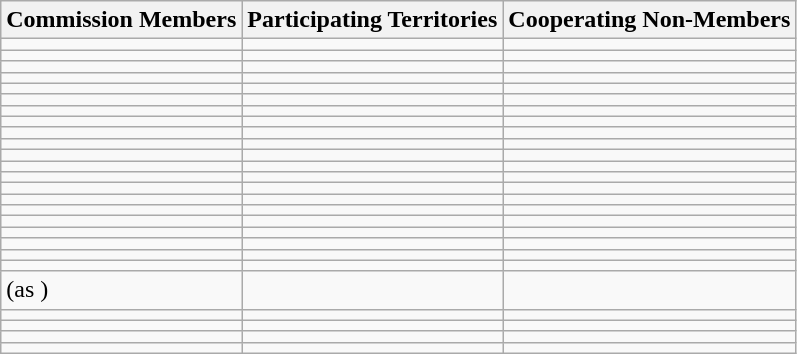<table class="wikitable">
<tr>
<th>Commission Members</th>
<th>Participating Territories</th>
<th>Cooperating Non-Members</th>
</tr>
<tr>
<td></td>
<td></td>
<td></td>
</tr>
<tr>
<td></td>
<td></td>
<td></td>
</tr>
<tr>
<td></td>
<td></td>
<td></td>
</tr>
<tr>
<td></td>
<td></td>
<td></td>
</tr>
<tr>
<td></td>
<td></td>
<td></td>
</tr>
<tr>
<td></td>
<td></td>
<td></td>
</tr>
<tr>
<td></td>
<td></td>
<td></td>
</tr>
<tr>
<td></td>
<td></td>
<td></td>
</tr>
<tr>
<td></td>
<td></td>
<td></td>
</tr>
<tr>
<td></td>
<td></td>
<td></td>
</tr>
<tr>
<td></td>
<td></td>
<td></td>
</tr>
<tr>
<td></td>
<td></td>
<td></td>
</tr>
<tr>
<td></td>
<td></td>
<td></td>
</tr>
<tr>
<td></td>
<td></td>
<td></td>
</tr>
<tr>
<td></td>
<td></td>
<td></td>
</tr>
<tr>
<td></td>
<td></td>
<td></td>
</tr>
<tr>
<td></td>
<td></td>
<td></td>
</tr>
<tr>
<td></td>
<td></td>
<td></td>
</tr>
<tr>
<td></td>
<td></td>
<td></td>
</tr>
<tr>
<td></td>
<td></td>
<td></td>
</tr>
<tr>
<td></td>
<td></td>
<td></td>
</tr>
<tr>
<td> (as )</td>
<td></td>
<td></td>
</tr>
<tr>
<td></td>
<td></td>
<td></td>
</tr>
<tr>
<td></td>
<td></td>
<td></td>
</tr>
<tr>
<td></td>
<td></td>
<td></td>
</tr>
<tr>
<td></td>
<td></td>
<td></td>
</tr>
</table>
